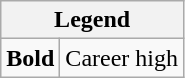<table class="wikitable mw-collapsible mw-collapsed">
<tr>
<th colspan="2">Legend</th>
</tr>
<tr>
<td><strong>Bold</strong></td>
<td>Career high</td>
</tr>
</table>
